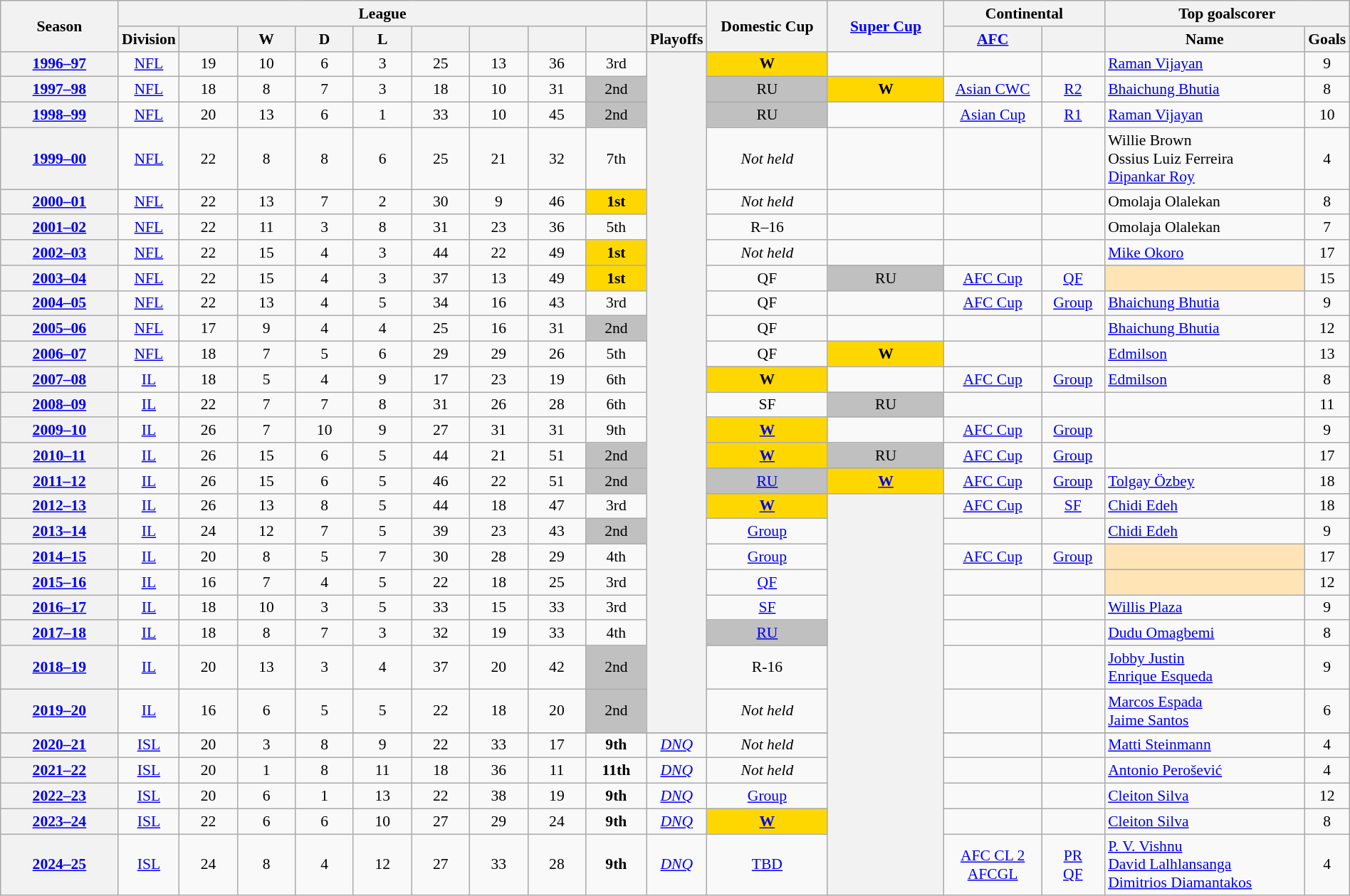<table class="wikitable sortable" style="font-size:90%; width:100%; text-align:center">
<tr>
<th rowspan="2" width="10%" scope="col">Season</th>
<th colspan="9" scope="col">League</th>
<th></th>
<th rowspan="2" width="10%" scope="col" class="unsortable">Domestic Cup</th>
<th rowspan="2" width="10%" scope="col"><a href='#'>Super Cup</a></th>
<th colspan="2" width="13%" scope="col">Continental</th>
<th colspan="2" width="40%" scope="col">Top goalscorer</th>
</tr>
<tr class="unsortable">
<th scope="col">Division</th>
<th width="5%" scope="col"></th>
<th width="5%" scope="col">W</th>
<th width="5%" scope="col">D</th>
<th width="5%" scope="col">L</th>
<th width="5%" scope="col"></th>
<th width="5%" scope="col"></th>
<th width="5%" scope="col"></th>
<th width="5%" scope="col"></th>
<th>Playoffs</th>
<th width="8%" scope="col"><a href='#'>AFC</a></th>
<th width="5%" scope="col"></th>
<th width="30%" scope="col">Name</th>
<th width="10%" scope="col">Goals</th>
</tr>
<tr>
<th scope="row"><a href='#'>1996–97</a></th>
<td><a href='#'>NFL</a></td>
<td>19</td>
<td>10</td>
<td>6</td>
<td>3</td>
<td>25</td>
<td>13</td>
<td>36</td>
<td>3rd</td>
<th rowspan="24"></th>
<td bgcolor="gold"><strong>W</strong></td>
<td></td>
<td></td>
<td></td>
<td align="left"> <a href='#'>Raman Vijayan</a></td>
<td>9</td>
</tr>
<tr>
<th scope="row"><a href='#'>1997–98</a></th>
<td><a href='#'>NFL</a></td>
<td>18</td>
<td>8</td>
<td>7</td>
<td>3</td>
<td>18</td>
<td>10</td>
<td>31</td>
<td bgcolor="silver">2nd</td>
<td bgcolor="silver">RU</td>
<td bgcolor="gold"><strong>W</strong></td>
<td><a href='#'>Asian CWC</a></td>
<td><a href='#'>R2</a></td>
<td align="left"> <a href='#'>Bhaichung Bhutia</a></td>
<td>8</td>
</tr>
<tr>
<th scope="row"><a href='#'>1998–99</a></th>
<td><a href='#'>NFL</a></td>
<td>20</td>
<td>13</td>
<td>6</td>
<td>1</td>
<td>33</td>
<td>10</td>
<td>45</td>
<td bgcolor="silver">2nd</td>
<td bgcolor="silver">RU</td>
<td></td>
<td><a href='#'>Asian Cup</a></td>
<td><a href='#'>R1</a></td>
<td align="left"> <a href='#'>Raman Vijayan</a></td>
<td>10</td>
</tr>
<tr>
<th scope="row"><a href='#'>1999–00</a></th>
<td><a href='#'>NFL</a></td>
<td>22</td>
<td>8</td>
<td>8</td>
<td>6</td>
<td>25</td>
<td>21</td>
<td>32</td>
<td>7th</td>
<td><em>Not held</em></td>
<td></td>
<td></td>
<td></td>
<td align="left"> Willie Brown<br> Ossius Luiz Ferreira<br> <a href='#'>Dipankar Roy</a></td>
<td>4</td>
</tr>
<tr>
<th scope="row"><a href='#'>2000–01</a></th>
<td><a href='#'>NFL</a></td>
<td>22</td>
<td>13</td>
<td>7</td>
<td>2</td>
<td>30</td>
<td>9</td>
<td>46</td>
<td bgcolor="gold"><strong>1st</strong></td>
<td><em>Not held</em></td>
<td></td>
<td></td>
<td></td>
<td align="left"> Omolaja Olalekan</td>
<td>8</td>
</tr>
<tr>
<th scope="row"><a href='#'>2001–02</a></th>
<td><a href='#'>NFL</a></td>
<td>22</td>
<td>11</td>
<td>3</td>
<td>8</td>
<td>31</td>
<td>23</td>
<td>36</td>
<td>5th</td>
<td>R–16</td>
<td></td>
<td></td>
<td></td>
<td align="left"> Omolaja Olalekan</td>
<td>7</td>
</tr>
<tr>
<th scope="row"><a href='#'>2002–03</a></th>
<td><a href='#'>NFL</a></td>
<td>22</td>
<td>15</td>
<td>4</td>
<td>3</td>
<td>44</td>
<td>22</td>
<td>49</td>
<td bgcolor="gold"><strong>1st</strong></td>
<td><em>Not held</em></td>
<td></td>
<td></td>
<td></td>
<td align="left"> <a href='#'>Mike Okoro</a></td>
<td>17</td>
</tr>
<tr>
<th scope="row"><a href='#'>2003–04</a></th>
<td><a href='#'>NFL</a></td>
<td>22</td>
<td>15</td>
<td>4</td>
<td>3</td>
<td>37</td>
<td>13</td>
<td>49</td>
<td bgcolor="gold"><strong>1st</strong></td>
<td>QF</td>
<td bgcolor="silver">RU</td>
<td><a href='#'>AFC Cup</a></td>
<td><a href='#'>QF</a></td>
<td bgcolor="#FFE4B5"></td>
<td>15</td>
</tr>
<tr>
<th scope="row"><a href='#'>2004–05</a></th>
<td><a href='#'>NFL</a></td>
<td>22</td>
<td>13</td>
<td>4</td>
<td>5</td>
<td>34</td>
<td>16</td>
<td>43</td>
<td>3rd</td>
<td>QF</td>
<td></td>
<td><a href='#'>AFC Cup</a></td>
<td><a href='#'>Group</a></td>
<td align="left"> <a href='#'>Bhaichung Bhutia</a></td>
<td>9</td>
</tr>
<tr>
<th scope="row"><a href='#'>2005–06</a></th>
<td><a href='#'>NFL</a></td>
<td>17</td>
<td>9</td>
<td>4</td>
<td>4</td>
<td>25</td>
<td>16</td>
<td>31</td>
<td bgcolor="silver">2nd</td>
<td>QF</td>
<td></td>
<td></td>
<td></td>
<td align="left"> <a href='#'>Bhaichung Bhutia</a></td>
<td>12</td>
</tr>
<tr>
<th scope="row"><a href='#'>2006–07</a></th>
<td><a href='#'>NFL</a></td>
<td>18</td>
<td>7</td>
<td>5</td>
<td>6</td>
<td>29</td>
<td>29</td>
<td>26</td>
<td>5th</td>
<td>QF</td>
<td bgcolor="gold"><strong>W</strong></td>
<td></td>
<td></td>
<td align="left"> <a href='#'>Edmilson</a></td>
<td>13</td>
</tr>
<tr>
<th scope="row"><a href='#'>2007–08</a></th>
<td><a href='#'>IL</a></td>
<td>18</td>
<td>5</td>
<td>4</td>
<td>9</td>
<td>17</td>
<td>23</td>
<td>19</td>
<td>6th</td>
<td bgcolor="gold"><strong>W</strong></td>
<td></td>
<td><a href='#'>AFC Cup</a></td>
<td><a href='#'>Group</a></td>
<td align="left"> <a href='#'>Edmilson</a></td>
<td>8</td>
</tr>
<tr>
<th scope="row"><a href='#'>2008–09</a></th>
<td><a href='#'>IL</a></td>
<td>22</td>
<td>7</td>
<td>7</td>
<td>8</td>
<td>31</td>
<td>26</td>
<td>28</td>
<td>6th</td>
<td>SF</td>
<td bgcolor="silver">RU</td>
<td></td>
<td></td>
<td align="left"> </td>
<td>11</td>
</tr>
<tr>
<th scope="row"><a href='#'>2009–10</a></th>
<td><a href='#'>IL</a></td>
<td>26</td>
<td>7</td>
<td>10</td>
<td>9</td>
<td>27</td>
<td>31</td>
<td>31</td>
<td>9th</td>
<td bgcolor="gold"><a href='#'><strong>W</strong></a></td>
<td></td>
<td><a href='#'>AFC Cup</a></td>
<td><a href='#'>Group</a></td>
<td align="left"> </td>
<td>9</td>
</tr>
<tr>
<th scope="row"><a href='#'>2010–11</a></th>
<td><a href='#'>IL</a></td>
<td>26</td>
<td>15</td>
<td>6</td>
<td>5</td>
<td>44</td>
<td>21</td>
<td>51</td>
<td bgcolor="silver">2nd</td>
<td bgcolor="gold"><a href='#'><strong>W</strong></a></td>
<td bgcolor="silver">RU</td>
<td><a href='#'>AFC Cup</a></td>
<td><a href='#'>Group</a></td>
<td align="left"> </td>
<td>17</td>
</tr>
<tr>
<th scope="row"><a href='#'>2011–12</a></th>
<td><a href='#'>IL</a></td>
<td>26</td>
<td>15</td>
<td>6</td>
<td>5</td>
<td>46</td>
<td>22</td>
<td>51</td>
<td bgcolor="silver">2nd</td>
<td bgcolor="silver"><a href='#'>RU</a></td>
<td bgcolor="gold"><a href='#'><strong>W</strong></a></td>
<td><a href='#'>AFC Cup</a></td>
<td><a href='#'>Group</a></td>
<td align="left"> <a href='#'>Tolgay Özbey</a></td>
<td>18</td>
</tr>
<tr>
<th scope="row"><a href='#'>2012–13</a></th>
<td><a href='#'>IL</a></td>
<td>26</td>
<td>13</td>
<td>8</td>
<td>5</td>
<td>44</td>
<td>18</td>
<td>47</td>
<td>3rd</td>
<td bgcolor="gold"><a href='#'><strong>W</strong></a></td>
<th rowspan="14"></th>
<td><a href='#'>AFC Cup</a></td>
<td><a href='#'>SF</a></td>
<td align="left"> <a href='#'>Chidi Edeh</a></td>
<td>18</td>
</tr>
<tr>
<th scope="row"><a href='#'>2013–14</a></th>
<td><a href='#'>IL</a></td>
<td>24</td>
<td>12</td>
<td>7</td>
<td>5</td>
<td>39</td>
<td>23</td>
<td>43</td>
<td bgcolor="silver">2nd</td>
<td><a href='#'>Group</a></td>
<td></td>
<td></td>
<td align="left"> <a href='#'>Chidi Edeh</a></td>
<td>9</td>
</tr>
<tr>
<th scope="row"><a href='#'>2014–15</a></th>
<td><a href='#'>IL</a></td>
<td>20</td>
<td>8</td>
<td>5</td>
<td>7</td>
<td>30</td>
<td>28</td>
<td>29</td>
<td>4th</td>
<td><a href='#'>Group</a></td>
<td><a href='#'>AFC Cup</a></td>
<td><a href='#'>Group</a></td>
<td bgcolor="#FFE4B5"></td>
<td>17</td>
</tr>
<tr>
<th scope="row"><a href='#'>2015–16</a></th>
<td><a href='#'>IL</a></td>
<td>16</td>
<td>7</td>
<td>4</td>
<td>5</td>
<td>22</td>
<td>18</td>
<td>25</td>
<td>3rd</td>
<td><a href='#'>QF</a></td>
<td></td>
<td></td>
<td bgcolor="#FFE4B5"></td>
<td>12</td>
</tr>
<tr>
<th scope="row"><a href='#'>2016–17</a></th>
<td><a href='#'>IL</a></td>
<td>18</td>
<td>10</td>
<td>3</td>
<td>5</td>
<td>33</td>
<td>15</td>
<td>33</td>
<td>3rd</td>
<td><a href='#'>SF</a></td>
<td></td>
<td></td>
<td align="left"> <a href='#'>Willis Plaza</a></td>
<td>9</td>
</tr>
<tr>
<th scope="row"><a href='#'>2017–18</a></th>
<td><a href='#'>IL</a></td>
<td>18</td>
<td>8</td>
<td>7</td>
<td>3</td>
<td>32</td>
<td>19</td>
<td>33</td>
<td>4th</td>
<td bgcolor="silver"><a href='#'>RU</a></td>
<td></td>
<td></td>
<td align="left"> <a href='#'>Dudu Omagbemi</a></td>
<td>8</td>
</tr>
<tr>
<th scope="row"><a href='#'>2018–19</a></th>
<td><a href='#'>IL</a></td>
<td>20</td>
<td>13</td>
<td>3</td>
<td>4</td>
<td>37</td>
<td>20</td>
<td>42</td>
<td bgcolor="silver">2nd</td>
<td>R-16</td>
<td></td>
<td></td>
<td align="left"> <a href='#'>Jobby Justin</a><br> <a href='#'>Enrique Esqueda</a></td>
<td>9</td>
</tr>
<tr>
<th scope="row"><a href='#'>2019–20</a></th>
<td><a href='#'>IL</a></td>
<td>16</td>
<td>6</td>
<td>5</td>
<td>5</td>
<td>22</td>
<td>18</td>
<td>20</td>
<td bgcolor="silver">2nd</td>
<td><em>Not held</em></td>
<td></td>
<td></td>
<td align="left"> <a href='#'>Marcos Espada</a><br> <a href='#'>Jaime Santos</a></td>
<td>6</td>
</tr>
<tr>
</tr>
<tr>
<th scope="row"><a href='#'>2020–21</a></th>
<td><a href='#'>ISL</a></td>
<td>20</td>
<td>3</td>
<td>8</td>
<td>9</td>
<td>22</td>
<td>33</td>
<td>17</td>
<td><strong>9th</strong></td>
<td><em><a href='#'>DNQ</a></em></td>
<td bgcolor=""><em>Not held</em></td>
<td></td>
<td></td>
<td align="left"> <a href='#'>Matti Steinmann</a></td>
<td>4</td>
</tr>
<tr>
<th scope="row"><a href='#'>2021–22</a></th>
<td><a href='#'>ISL</a></td>
<td>20</td>
<td>1</td>
<td>8</td>
<td>11</td>
<td>18</td>
<td>36</td>
<td>11</td>
<td><strong>11th</strong></td>
<td><em><a href='#'>DNQ</a></em></td>
<td bgcolor=""><em>Not held</em></td>
<td></td>
<td></td>
<td align="left"> <a href='#'>Antonio Perošević</a></td>
<td>4</td>
</tr>
<tr>
<th scope="row"><a href='#'>2022–23</a></th>
<td><a href='#'>ISL</a></td>
<td>20</td>
<td>6</td>
<td>1</td>
<td>13</td>
<td>22</td>
<td>38</td>
<td>19</td>
<td><strong>9th</strong></td>
<td><em><a href='#'>DNQ</a></em></td>
<td bgcolor=""><a href='#'>Group</a></td>
<td></td>
<td></td>
<td align="left"> <a href='#'>Cleiton Silva</a></td>
<td>12</td>
</tr>
<tr>
<th scope="row"><a href='#'>2023–24</a></th>
<td><a href='#'>ISL</a></td>
<td>22</td>
<td>6</td>
<td>6</td>
<td>10</td>
<td>27</td>
<td>29</td>
<td>24</td>
<td><strong>9th</strong></td>
<td><em><a href='#'>DNQ</a></em></td>
<td bgcolor="gold"><a href='#'><strong>W</strong></a></td>
<td></td>
<td></td>
<td align="left"> <a href='#'>Cleiton Silva</a></td>
<td>8</td>
</tr>
<tr>
<th scope="row"><a href='#'>2024–25</a></th>
<td><a href='#'>ISL</a></td>
<td>24</td>
<td>8</td>
<td>4</td>
<td>12</td>
<td>27</td>
<td>33</td>
<td>28</td>
<td><strong>9th</strong></td>
<td><em><a href='#'>DNQ</a></em></td>
<td><a href='#'>TBD</a></td>
<td><a href='#'>AFC CL 2</a><br><a href='#'>AFCGL</a></td>
<td><a href='#'>PR</a><br><a href='#'>QF</a></td>
<td align="left"> <a href='#'>P. V. Vishnu</a><br> <a href='#'>David Lalhlansanga</a><br> <a href='#'>Dimitrios Diamantakos</a></td>
<td>4</td>
</tr>
</table>
